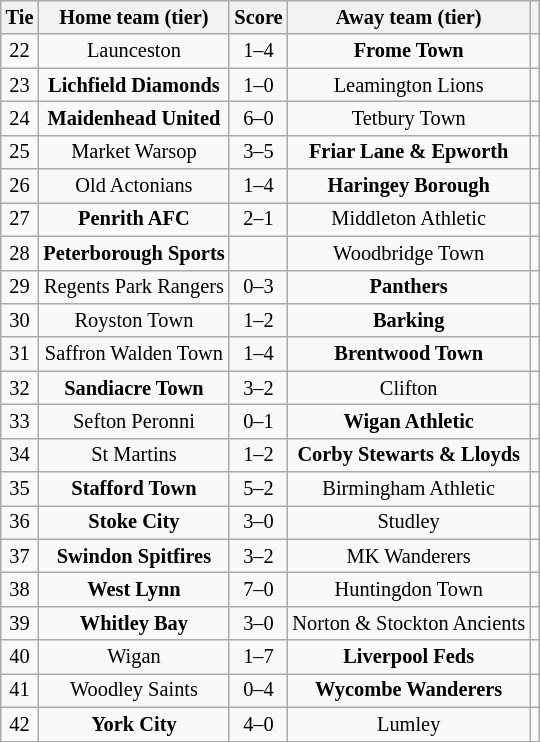<table class="wikitable" style="text-align:center; font-size:85%">
<tr>
<th>Tie</th>
<th>Home team (tier)</th>
<th>Score</th>
<th>Away team (tier)</th>
<th></th>
</tr>
<tr>
<td align="center">22</td>
<td>Launceston</td>
<td align="center">1–4</td>
<td><strong>Frome Town</strong></td>
<td></td>
</tr>
<tr>
<td align="center">23</td>
<td><strong>Lichfield Diamonds</strong></td>
<td align="center">1–0</td>
<td>Leamington Lions</td>
<td></td>
</tr>
<tr>
<td align="center">24</td>
<td><strong>Maidenhead United</strong></td>
<td align="center">6–0</td>
<td>Tetbury Town</td>
<td></td>
</tr>
<tr>
<td align="center">25</td>
<td>Market Warsop</td>
<td align="center">3–5</td>
<td><strong>Friar Lane & Epworth</strong></td>
<td></td>
</tr>
<tr>
<td align="center">26</td>
<td>Old Actonians</td>
<td align="center">1–4</td>
<td><strong>Haringey Borough</strong></td>
<td></td>
</tr>
<tr>
<td align="center">27</td>
<td><strong>Penrith AFC</strong></td>
<td align="center">2–1</td>
<td>Middleton Athletic</td>
<td></td>
</tr>
<tr>
<td align="center">28</td>
<td><strong>Peterborough Sports</strong></td>
<td align="center"></td>
<td>Woodbridge Town</td>
<td></td>
</tr>
<tr>
<td align="center">29</td>
<td>Regents Park Rangers</td>
<td align="center">0–3</td>
<td><strong>Panthers</strong></td>
<td></td>
</tr>
<tr>
<td align="center">30</td>
<td>Royston Town</td>
<td align="center">1–2</td>
<td><strong>Barking</strong></td>
<td></td>
</tr>
<tr>
<td align="center">31</td>
<td>Saffron Walden Town</td>
<td align="center">1–4</td>
<td><strong>Brentwood Town</strong></td>
<td></td>
</tr>
<tr>
<td align="center">32</td>
<td><strong>Sandiacre Town</strong></td>
<td align="center">3–2 </td>
<td>Clifton</td>
<td></td>
</tr>
<tr>
<td align="center">33</td>
<td>Sefton Peronni</td>
<td align="center">0–1 </td>
<td><strong>Wigan Athletic</strong></td>
<td></td>
</tr>
<tr>
<td align="center">34</td>
<td>St Martins</td>
<td align="center">1–2</td>
<td><strong>Corby Stewarts & Lloyds</strong></td>
<td></td>
</tr>
<tr>
<td align="center">35</td>
<td><strong>Stafford Town</strong></td>
<td align="center">5–2</td>
<td>Birmingham Athletic</td>
<td></td>
</tr>
<tr>
<td align="center">36</td>
<td><strong>Stoke City</strong></td>
<td align="center">3–0</td>
<td>Studley</td>
<td></td>
</tr>
<tr>
<td align="center">37</td>
<td><strong>Swindon Spitfires</strong></td>
<td align="center">3–2</td>
<td>MK Wanderers</td>
<td></td>
</tr>
<tr>
<td align="center">38</td>
<td><strong>West Lynn</strong></td>
<td align="center">7–0</td>
<td>Huntingdon Town</td>
<td></td>
</tr>
<tr>
<td align="center">39</td>
<td><strong>Whitley Bay</strong></td>
<td align="center">3–0</td>
<td>Norton & Stockton Ancients</td>
<td></td>
</tr>
<tr>
<td align="center">40</td>
<td>Wigan</td>
<td align="center">1–7</td>
<td><strong>Liverpool Feds</strong></td>
<td></td>
</tr>
<tr>
<td align="center">41</td>
<td>Woodley Saints</td>
<td align="center">0–4</td>
<td><strong>Wycombe Wanderers</strong></td>
<td></td>
</tr>
<tr>
<td align="center">42</td>
<td><strong>York City</strong></td>
<td align="center">4–0</td>
<td>Lumley</td>
<td></td>
</tr>
</table>
